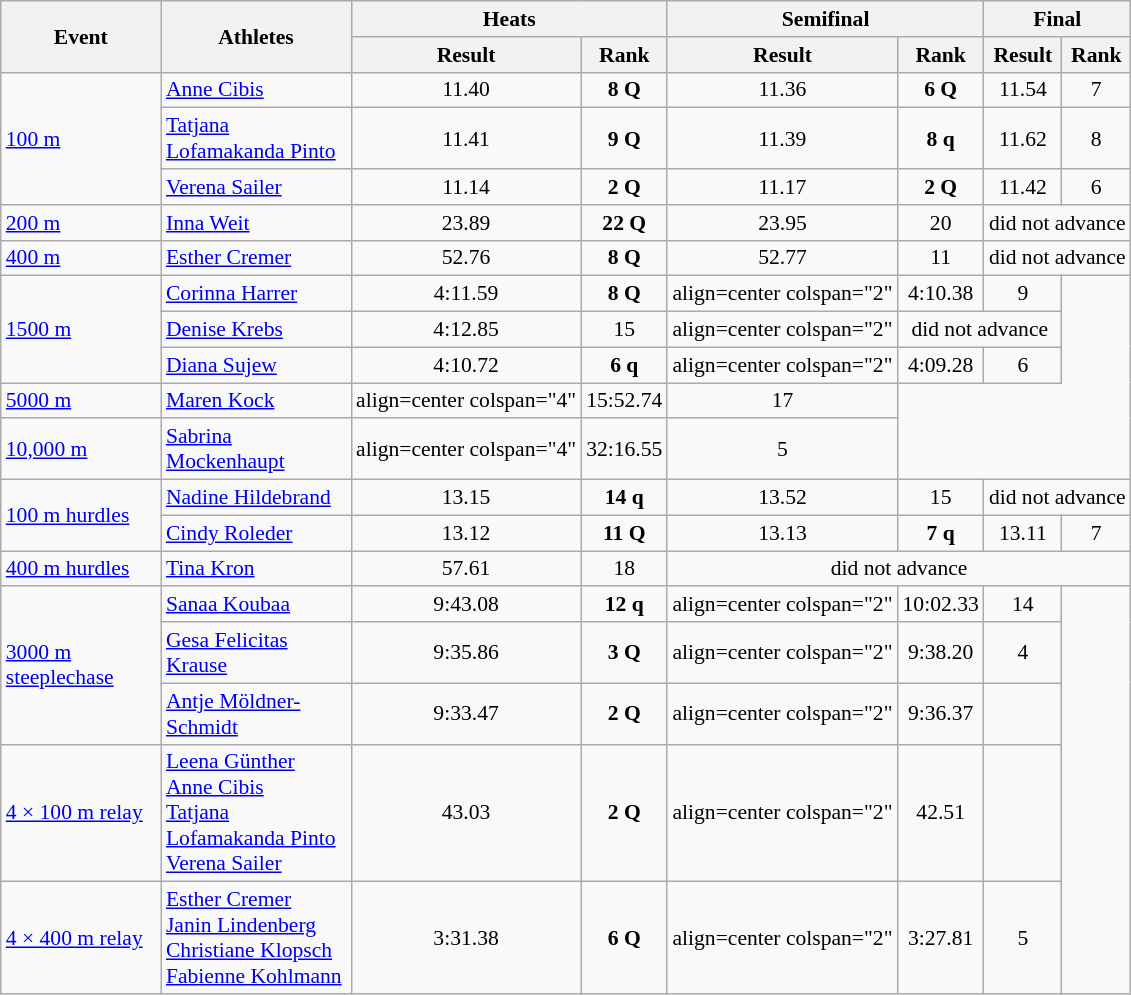<table class="wikitable" border="1" style="font-size:90%">
<tr>
<th rowspan="2" width=100>Event</th>
<th rowspan="2" width=120>Athletes</th>
<th colspan="2">Heats</th>
<th colspan="2">Semifinal</th>
<th colspan="2">Final</th>
</tr>
<tr>
<th>Result</th>
<th>Rank</th>
<th>Result</th>
<th>Rank</th>
<th>Result</th>
<th>Rank</th>
</tr>
<tr>
<td rowspan=3><a href='#'>100 m</a></td>
<td><a href='#'>Anne Cibis</a></td>
<td align=center>11.40</td>
<td align=center><strong>8 Q</strong></td>
<td align=center>11.36</td>
<td align=center><strong>6 Q</strong></td>
<td align=center>11.54</td>
<td align=center>7</td>
</tr>
<tr>
<td><a href='#'>Tatjana Lofamakanda Pinto</a></td>
<td align=center>11.41</td>
<td align=center><strong>9 Q</strong></td>
<td align=center>11.39</td>
<td align=center><strong>8 q</strong></td>
<td align=center>11.62</td>
<td align=center>8</td>
</tr>
<tr>
<td><a href='#'>Verena Sailer</a></td>
<td align=center>11.14</td>
<td align=center><strong>2 Q</strong></td>
<td align=center>11.17</td>
<td align=center><strong>2 Q</strong></td>
<td align=center>11.42</td>
<td align=center>6</td>
</tr>
<tr>
<td><a href='#'>200 m</a></td>
<td><a href='#'>Inna Weit</a></td>
<td align=center>23.89</td>
<td align=center><strong>22 Q</strong></td>
<td align=center>23.95</td>
<td align=center>20</td>
<td align=center colspan="2">did not advance</td>
</tr>
<tr>
<td><a href='#'>400 m</a></td>
<td><a href='#'>Esther Cremer</a></td>
<td align=center>52.76</td>
<td align=center><strong>8 Q</strong></td>
<td align=center>52.77</td>
<td align=center>11</td>
<td align=center colspan="2">did not advance</td>
</tr>
<tr>
<td rowspan=3><a href='#'>1500 m</a></td>
<td><a href='#'>Corinna Harrer</a></td>
<td align=center>4:11.59</td>
<td align=center><strong>8 Q</strong></td>
<td>align=center colspan="2" </td>
<td align=center>4:10.38</td>
<td align=center>9</td>
</tr>
<tr>
<td><a href='#'>Denise Krebs</a></td>
<td align=center>4:12.85</td>
<td align=center>15</td>
<td>align=center colspan="2" </td>
<td align=center colspan="2">did not advance</td>
</tr>
<tr>
<td><a href='#'>Diana Sujew</a></td>
<td align=center>4:10.72</td>
<td align=center><strong>6 q</strong></td>
<td>align=center colspan="2" </td>
<td align=center>4:09.28</td>
<td align=center>6</td>
</tr>
<tr>
<td><a href='#'>5000 m</a></td>
<td><a href='#'>Maren Kock</a></td>
<td>align=center colspan="4" </td>
<td align=center>15:52.74</td>
<td align=center>17</td>
</tr>
<tr>
<td><a href='#'>10,000 m</a></td>
<td><a href='#'>Sabrina Mockenhaupt</a></td>
<td>align=center colspan="4" </td>
<td align=center>32:16.55</td>
<td align=center>5</td>
</tr>
<tr>
<td rowspan=2><a href='#'>100 m hurdles</a></td>
<td><a href='#'>Nadine Hildebrand</a></td>
<td align=center>13.15</td>
<td align=center><strong>14 q</strong></td>
<td align=center>13.52</td>
<td align=center>15</td>
<td align=center colspan="2">did not advance</td>
</tr>
<tr>
<td><a href='#'>Cindy Roleder</a></td>
<td align=center>13.12</td>
<td align=center><strong>11 Q</strong></td>
<td align=center>13.13</td>
<td align=center><strong>7 q</strong></td>
<td align=center>13.11</td>
<td align=center>7</td>
</tr>
<tr>
<td><a href='#'>400 m hurdles</a></td>
<td><a href='#'>Tina Kron</a></td>
<td align=center>57.61</td>
<td align=center>18</td>
<td align=center colspan="4">did not advance</td>
</tr>
<tr>
<td rowspan=3><a href='#'>3000 m steeplechase</a></td>
<td><a href='#'>Sanaa Koubaa</a></td>
<td align=center>9:43.08</td>
<td align=center><strong>12 q</strong></td>
<td>align=center colspan="2" </td>
<td align=center>10:02.33</td>
<td align=center>14</td>
</tr>
<tr>
<td><a href='#'>Gesa Felicitas Krause</a></td>
<td align=center>9:35.86</td>
<td align=center><strong>3 Q</strong></td>
<td>align=center colspan="2" </td>
<td align=center>9:38.20</td>
<td align=center>4</td>
</tr>
<tr>
<td><a href='#'>Antje Möldner-Schmidt</a></td>
<td align=center>9:33.47</td>
<td align=center><strong>2 Q</strong></td>
<td>align=center colspan="2" </td>
<td align=center>9:36.37</td>
<td align=center></td>
</tr>
<tr>
<td><a href='#'>4 × 100 m relay</a></td>
<td><a href='#'>Leena Günther</a><br><a href='#'>Anne Cibis</a><br><a href='#'>Tatjana Lofamakanda Pinto</a><br><a href='#'>Verena Sailer</a></td>
<td align=center>43.03</td>
<td align=center><strong>2 Q</strong></td>
<td>align=center colspan="2" </td>
<td align=center>42.51</td>
<td align=center></td>
</tr>
<tr>
<td><a href='#'>4 × 400 m relay</a></td>
<td><a href='#'>Esther Cremer</a><br><a href='#'>Janin Lindenberg</a><br><a href='#'>Christiane Klopsch</a><br><a href='#'>Fabienne Kohlmann</a></td>
<td align=center>3:31.38</td>
<td align=center><strong>6 Q</strong></td>
<td>align=center colspan="2" </td>
<td align=center>3:27.81</td>
<td align=center>5</td>
</tr>
</table>
